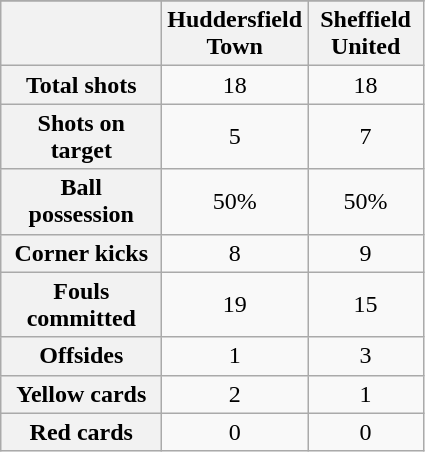<table class="wikitable plainrowheaders" style="text-align: center">
<tr>
</tr>
<tr>
<th scope=col width=100></th>
<th scope=col width=70>Huddersfield Town</th>
<th scope=col width=70>Sheffield United</th>
</tr>
<tr>
<th scope=row>Total shots</th>
<td>18</td>
<td>18</td>
</tr>
<tr>
<th scope=row>Shots on target</th>
<td>5</td>
<td>7</td>
</tr>
<tr>
<th scope=row>Ball possession</th>
<td>50%</td>
<td>50%</td>
</tr>
<tr>
<th scope=row>Corner kicks</th>
<td>8</td>
<td>9</td>
</tr>
<tr>
<th scope=row>Fouls committed</th>
<td>19</td>
<td>15</td>
</tr>
<tr>
<th scope=row>Offsides</th>
<td>1</td>
<td>3</td>
</tr>
<tr>
<th scope=row>Yellow cards</th>
<td>2</td>
<td>1</td>
</tr>
<tr>
<th scope=row>Red cards</th>
<td>0</td>
<td>0</td>
</tr>
</table>
